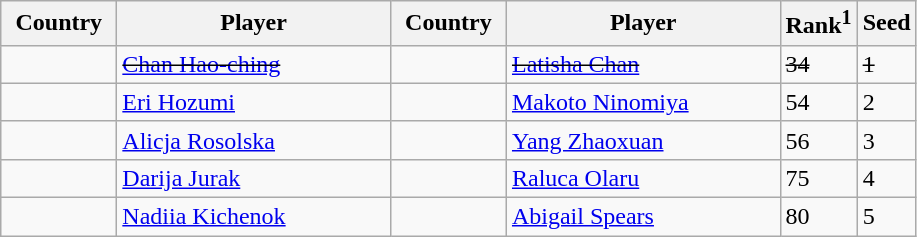<table class="sortable wikitable">
<tr>
<th width="70">Country</th>
<th width="175">Player</th>
<th width="70">Country</th>
<th width="175">Player</th>
<th>Rank<sup>1</sup></th>
<th>Seed</th>
</tr>
<tr>
<td><s></s></td>
<td><s><a href='#'>Chan Hao-ching</a></s></td>
<td><s></s></td>
<td><s><a href='#'>Latisha Chan</a></s></td>
<td><s>34</s></td>
<td><s>1</s></td>
</tr>
<tr>
<td></td>
<td><a href='#'>Eri Hozumi</a></td>
<td></td>
<td><a href='#'>Makoto Ninomiya</a></td>
<td>54</td>
<td>2</td>
</tr>
<tr>
<td></td>
<td><a href='#'>Alicja Rosolska</a></td>
<td></td>
<td><a href='#'>Yang Zhaoxuan</a></td>
<td>56</td>
<td>3</td>
</tr>
<tr>
<td></td>
<td><a href='#'>Darija Jurak</a></td>
<td></td>
<td><a href='#'>Raluca Olaru</a></td>
<td>75</td>
<td>4</td>
</tr>
<tr>
<td></td>
<td><a href='#'>Nadiia Kichenok</a></td>
<td></td>
<td><a href='#'>Abigail Spears</a></td>
<td>80</td>
<td>5</td>
</tr>
</table>
